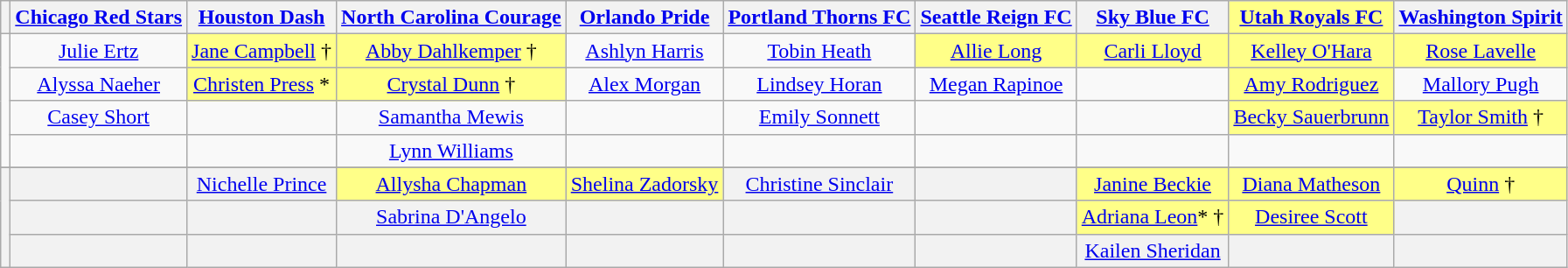<table class="wikitable" style="text-align:center" style="font-size:90%">
<tr>
<th></th>
<th><a href='#'>Chicago Red Stars</a></th>
<th><a href='#'>Houston Dash</a></th>
<th><a href='#'>North Carolina Courage</a></th>
<th><a href='#'>Orlando Pride</a></th>
<th><a href='#'>Portland Thorns FC</a></th>
<th><a href='#'>Seattle Reign FC</a></th>
<th><a href='#'>Sky Blue FC</a></th>
<td bgcolor="ffff88"><strong><a href='#'>Utah Royals FC</a></strong></td>
<th><a href='#'>Washington Spirit</a></th>
</tr>
<tr>
<td rowspan=4></td>
<td><a href='#'>Julie Ertz</a></td>
<td bgcolor="ffff88"><a href='#'>Jane Campbell</a> †</td>
<td bgcolor="ffff88"><a href='#'>Abby Dahlkemper</a> †</td>
<td><a href='#'>Ashlyn Harris</a></td>
<td><a href='#'>Tobin Heath</a></td>
<td bgcolor="ffff88"><a href='#'>Allie Long</a></td>
<td bgcolor="ffff88"><a href='#'>Carli Lloyd</a></td>
<td bgcolor="ffff88"><a href='#'>Kelley O'Hara</a></td>
<td bgcolor="ffff88"><a href='#'>Rose Lavelle</a></td>
</tr>
<tr>
<td><a href='#'>Alyssa Naeher</a></td>
<td bgcolor="ffff88"><a href='#'>Christen Press</a> *</td>
<td bgcolor="ffff88"><a href='#'>Crystal Dunn</a> †</td>
<td><a href='#'>Alex Morgan</a></td>
<td><a href='#'>Lindsey Horan</a></td>
<td><a href='#'>Megan Rapinoe</a></td>
<td></td>
<td bgcolor="ffff88"><a href='#'>Amy Rodriguez</a></td>
<td><a href='#'>Mallory Pugh</a></td>
</tr>
<tr>
<td><a href='#'>Casey Short</a></td>
<td></td>
<td><a href='#'>Samantha Mewis</a></td>
<td></td>
<td><a href='#'>Emily Sonnett</a></td>
<td></td>
<td></td>
<td bgcolor="ffff88"><a href='#'>Becky Sauerbrunn</a></td>
<td bgcolor="ffff88"><a href='#'>Taylor Smith</a> †</td>
</tr>
<tr>
<td></td>
<td></td>
<td><a href='#'>Lynn Williams</a></td>
<td></td>
<td></td>
<td></td>
<td></td>
<td></td>
<td></td>
</tr>
<tr>
</tr>
<tr bgcolor="f2f2f2">
<td rowspan=3></td>
<td></td>
<td><a href='#'>Nichelle Prince</a></td>
<td bgcolor="ffff88"><a href='#'>Allysha Chapman</a></td>
<td bgcolor="ffff88"><a href='#'>Shelina Zadorsky</a></td>
<td><a href='#'>Christine Sinclair</a></td>
<td></td>
<td bgcolor="ffff88"><a href='#'>Janine Beckie</a></td>
<td bgcolor="ffff88"><a href='#'>Diana Matheson</a></td>
<td bgcolor="ffff88"><a href='#'>Quinn</a> †</td>
</tr>
<tr bgcolor="f2f2f2">
<td></td>
<td></td>
<td><a href='#'>Sabrina D'Angelo</a></td>
<td></td>
<td></td>
<td></td>
<td bgcolor="ffff88"><a href='#'>Adriana Leon</a>* †</td>
<td bgcolor="ffff88"><a href='#'>Desiree Scott</a></td>
<td></td>
</tr>
<tr bgcolor="f2f2f2">
<td></td>
<td></td>
<td></td>
<td></td>
<td></td>
<td></td>
<td><a href='#'>Kailen Sheridan</a></td>
<td></td>
<td></td>
</tr>
</table>
